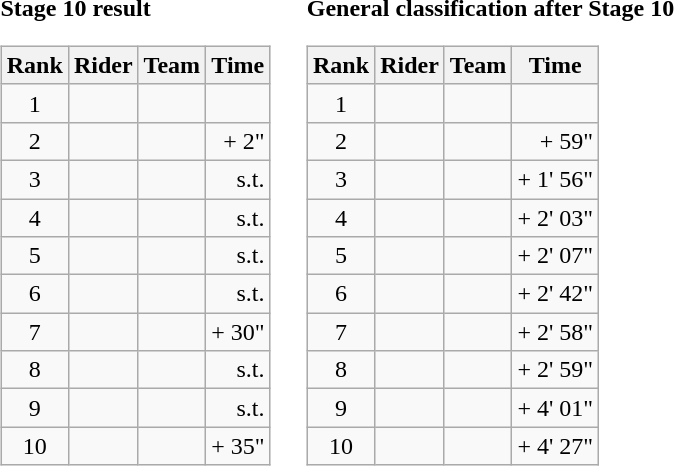<table>
<tr>
<td><strong>Stage 10 result</strong><br><table class="wikitable">
<tr>
<th scope="col">Rank</th>
<th scope="col">Rider</th>
<th scope="col">Team</th>
<th scope="col">Time</th>
</tr>
<tr>
<td style="text-align:center;">1</td>
<td></td>
<td></td>
<td style="text-align:right;"></td>
</tr>
<tr>
<td style="text-align:center;">2</td>
<td></td>
<td></td>
<td style="text-align:right;">+ 2"</td>
</tr>
<tr>
<td style="text-align:center;">3</td>
<td></td>
<td></td>
<td style="text-align:right;">s.t.</td>
</tr>
<tr>
<td style="text-align:center;">4</td>
<td></td>
<td></td>
<td style="text-align:right;">s.t.</td>
</tr>
<tr>
<td style="text-align:center;">5</td>
<td></td>
<td></td>
<td style="text-align:right;">s.t.</td>
</tr>
<tr>
<td style="text-align:center;">6</td>
<td></td>
<td></td>
<td style="text-align:right;">s.t.</td>
</tr>
<tr>
<td style="text-align:center;">7</td>
<td></td>
<td></td>
<td style="text-align:right;">+ 30"</td>
</tr>
<tr>
<td style="text-align:center;">8</td>
<td></td>
<td></td>
<td style="text-align:right;">s.t.</td>
</tr>
<tr>
<td style="text-align:center;">9</td>
<td></td>
<td></td>
<td style="text-align:right;">s.t.</td>
</tr>
<tr>
<td style="text-align:center;">10</td>
<td></td>
<td></td>
<td style="text-align:right;">+ 35"</td>
</tr>
</table>
</td>
<td></td>
<td><strong>General classification after Stage 10</strong><br><table class="wikitable">
<tr>
<th scope="col">Rank</th>
<th scope="col">Rider</th>
<th scope="col">Team</th>
<th scope="col">Time</th>
</tr>
<tr>
<td style="text-align:center;">1</td>
<td></td>
<td></td>
<td style="text-align:right;"></td>
</tr>
<tr>
<td style="text-align:center;">2</td>
<td></td>
<td></td>
<td style="text-align:right;">+ 59"</td>
</tr>
<tr>
<td style="text-align:center;">3</td>
<td></td>
<td></td>
<td style="text-align:right;">+ 1' 56"</td>
</tr>
<tr>
<td style="text-align:center;">4</td>
<td></td>
<td></td>
<td style="text-align:right;">+ 2' 03"</td>
</tr>
<tr>
<td style="text-align:center;">5</td>
<td></td>
<td></td>
<td style="text-align:right;">+ 2' 07"</td>
</tr>
<tr>
<td style="text-align:center;">6</td>
<td></td>
<td></td>
<td style="text-align:right;">+ 2' 42"</td>
</tr>
<tr>
<td style="text-align:center;">7</td>
<td></td>
<td></td>
<td style="text-align:right;">+ 2' 58"</td>
</tr>
<tr>
<td style="text-align:center;">8</td>
<td></td>
<td></td>
<td style="text-align:right;">+ 2' 59"</td>
</tr>
<tr>
<td style="text-align:center;">9</td>
<td></td>
<td></td>
<td style="text-align:right;">+ 4' 01"</td>
</tr>
<tr>
<td style="text-align:center;">10</td>
<td></td>
<td></td>
<td style="text-align:right;">+ 4' 27"</td>
</tr>
</table>
</td>
</tr>
</table>
